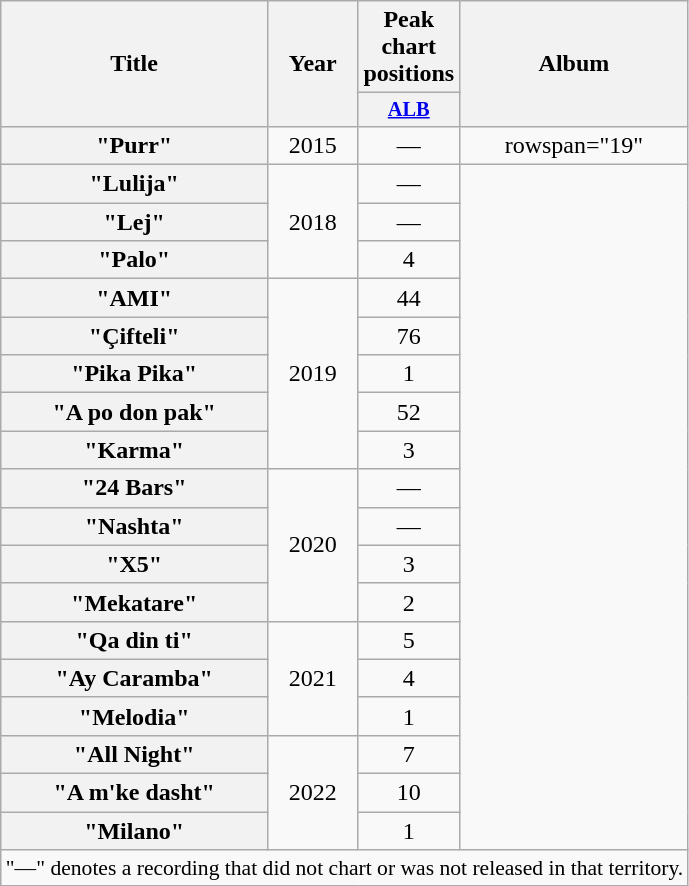<table class="wikitable plainrowheaders" style="text-align:center;">
<tr>
<th scope="col" rowspan="2">Title</th>
<th scope="col" rowspan="2">Year</th>
<th scope="col" colspan="1">Peak<br>chart<br>positions</th>
<th scope="col" rowspan="2">Album</th>
</tr>
<tr>
<th scope="col" style="width:3em;font-size:85%;"><a href='#'>ALB</a><br></th>
</tr>
<tr>
<th scope="row">"Purr"</th>
<td>2015</td>
<td>—</td>
<td>rowspan="19" </td>
</tr>
<tr>
<th scope="row">"Lulija"<br></th>
<td rowspan="3">2018</td>
<td>—</td>
</tr>
<tr>
<th scope="row">"Lej"</th>
<td>—</td>
</tr>
<tr>
<th scope="row">"Palo"</th>
<td>4</td>
</tr>
<tr>
<th scope="row">"AMI"</th>
<td rowspan="5">2019</td>
<td>44</td>
</tr>
<tr>
<th scope="row">"Çifteli"</th>
<td>76</td>
</tr>
<tr>
<th scope="row">"Pika Pika"</th>
<td>1</td>
</tr>
<tr>
<th scope="row">"A po don pak"</th>
<td>52</td>
</tr>
<tr>
<th scope="row">"Karma"</th>
<td>3</td>
</tr>
<tr>
<th scope="row">"24 Bars"</th>
<td rowspan="4">2020</td>
<td>—</td>
</tr>
<tr>
<th scope="row">"Nashta"</th>
<td>—</td>
</tr>
<tr>
<th scope="row">"X5"<br></th>
<td>3</td>
</tr>
<tr>
<th scope="row">"Mekatare"</th>
<td>2</td>
</tr>
<tr>
<th scope="row">"Qa din ti"</th>
<td rowspan="3">2021</td>
<td>5</td>
</tr>
<tr>
<th scope="row">"Ay Caramba"<br></th>
<td>4</td>
</tr>
<tr>
<th scope="row">"Melodia"</th>
<td>1</td>
</tr>
<tr>
<th scope="row">"All Night"</th>
<td rowspan="3">2022</td>
<td>7</td>
</tr>
<tr>
<th scope="row">"A m'ke dasht"<br></th>
<td>10</td>
</tr>
<tr>
<th scope="row">"Milano"<br></th>
<td>1</td>
</tr>
<tr>
<td colspan="11" style="font-size:90%">"—" denotes a recording that did not chart or was not released in that territory.</td>
</tr>
</table>
